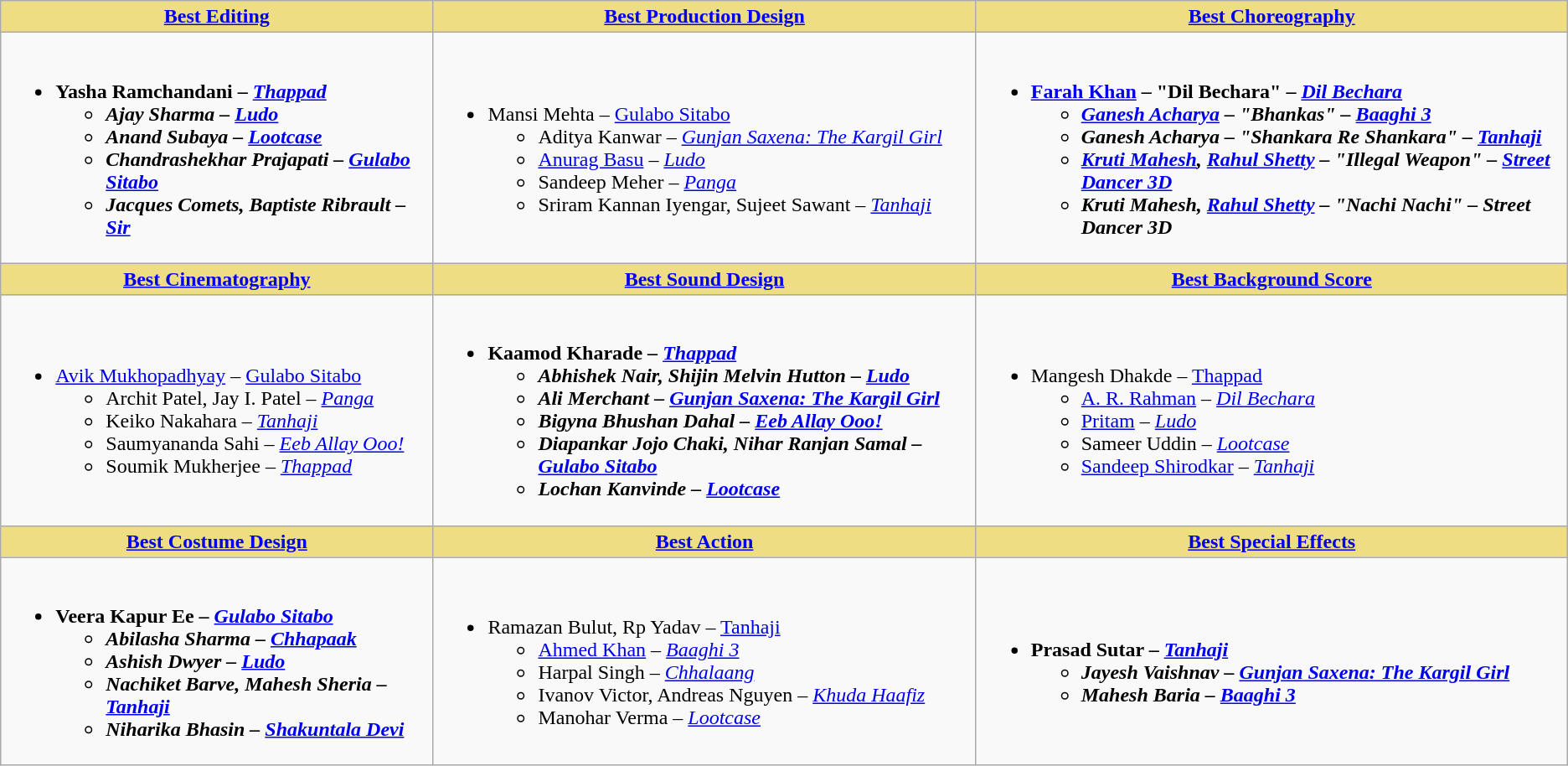<table class="wikitable">
<tr>
<th style="background:#EEDD82;"><a href='#'>Best Editing</a></th>
<th style="background:#EEDD82;"><a href='#'>Best Production Design</a></th>
<th style="background:#EEDD82;"><a href='#'>Best Choreography</a></th>
</tr>
<tr>
<td><br><ul><li><strong>Yasha Ramchandani  – <em><a href='#'>Thappad</a><strong><em><ul><li>Ajay Sharma – </em><a href='#'>Ludo</a><em></li><li>Anand Subaya – </em><a href='#'>Lootcase</a><em></li><li>Chandrashekhar Prajapati – </em><a href='#'>Gulabo Sitabo</a><em></li><li>Jacques Comets, Baptiste Ribrault – </em><a href='#'>Sir</a><em></li></ul></li></ul></td>
<td><br><ul><li></strong>Mansi Mehta – </em><a href='#'>Gulabo Sitabo</a></em></strong><ul><li>Aditya Kanwar – <em><a href='#'>Gunjan Saxena: The Kargil Girl</a></em></li><li><a href='#'>Anurag Basu</a> – <em><a href='#'>Ludo</a></em></li><li>Sandeep Meher – <em><a href='#'>Panga</a></em></li><li>Sriram Kannan Iyengar, Sujeet Sawant  – <em><a href='#'>Tanhaji</a></em></li></ul></li></ul></td>
<td><br><ul><li><strong><a href='#'>Farah Khan</a> – "Dil Bechara"  – <em><a href='#'>Dil Bechara</a><strong><em><ul><li><a href='#'>Ganesh Acharya</a> – "Bhankas" – </em><a href='#'>Baaghi 3</a><em></li><li>Ganesh Acharya – "Shankara Re Shankara" – </em><a href='#'>Tanhaji</a><em></li><li><a href='#'>Kruti Mahesh</a>, <a href='#'>Rahul Shetty</a> – "Illegal Weapon" – </em><a href='#'>Street Dancer 3D</a><em></li><li>Kruti Mahesh, <a href='#'>Rahul Shetty</a> – "Nachi Nachi" – </em>Street Dancer 3D<em></li></ul></li></ul></td>
</tr>
<tr>
<th style="background:#EEDD82;"><a href='#'>Best Cinematography</a></th>
<th style="background:#EEDD82;"><a href='#'>Best Sound Design</a></th>
<th style="background:#EEDD82;"><a href='#'>Best Background Score</a></th>
</tr>
<tr>
<td><br><ul><li></strong><a href='#'>Avik Mukhopadhyay</a> – </em><a href='#'>Gulabo Sitabo</a></em></strong><ul><li>Archit Patel, Jay I. Patel – <em><a href='#'>Panga</a></em></li><li>Keiko Nakahara – <em><a href='#'>Tanhaji</a></em></li><li>Saumyananda Sahi – <em><a href='#'>Eeb Allay Ooo!</a></em></li><li>Soumik Mukherjee – <em><a href='#'>Thappad</a></em></li></ul></li></ul></td>
<td><br><ul><li><strong>Kaamod Kharade – <em><a href='#'>Thappad</a><strong><em><ul><li>Abhishek Nair, Shijin Melvin Hutton – </em><a href='#'>Ludo</a><em></li><li>Ali Merchant – </em><a href='#'>Gunjan Saxena: The Kargil Girl</a><em></li><li>Bigyna Bhushan Dahal – </em><a href='#'>Eeb Allay Ooo!</a><em></li><li>Diapankar Jojo Chaki, Nihar Ranjan Samal – </em><a href='#'>Gulabo Sitabo</a><em></li><li>Lochan Kanvinde – </em><a href='#'>Lootcase</a><em></li></ul></li></ul></td>
<td><br><ul><li></strong>Mangesh Dhakde – </em><a href='#'>Thappad</a></em></strong><ul><li><a href='#'>A. R. Rahman</a> – <em><a href='#'>Dil Bechara</a></em></li><li><a href='#'>Pritam</a> – <em><a href='#'>Ludo</a></em></li><li>Sameer Uddin – <em><a href='#'>Lootcase</a></em></li><li><a href='#'>Sandeep Shirodkar</a>  – <em><a href='#'>Tanhaji</a></em></li></ul></li></ul></td>
</tr>
<tr>
<th style="background:#EEDD82;"><a href='#'>Best Costume Design</a></th>
<th style="background:#EEDD82;"><a href='#'>Best Action</a></th>
<th style="background:#EEDD82;"><a href='#'>Best Special Effects</a></th>
</tr>
<tr>
<td><br><ul><li><strong>Veera Kapur Ee – <em><a href='#'>Gulabo Sitabo</a><strong><em><ul><li>Abilasha Sharma – </em><a href='#'>Chhapaak</a><em></li><li>Ashish Dwyer – </em><a href='#'>Ludo</a><em></li><li>Nachiket Barve, Mahesh Sheria – </em><a href='#'>Tanhaji</a><em></li><li>Niharika Bhasin  – </em><a href='#'>Shakuntala Devi</a><em></li></ul></li></ul></td>
<td><br><ul><li></strong>Ramazan Bulut, Rp Yadav – </em><a href='#'>Tanhaji</a></em></strong><ul><li><a href='#'>Ahmed Khan</a> – <em><a href='#'>Baaghi 3</a></em></li><li>Harpal Singh – <em><a href='#'>Chhalaang</a></em></li><li>Ivanov Victor, Andreas Nguyen – <em><a href='#'>Khuda Haafiz</a></em></li><li>Manohar Verma  – <em><a href='#'>Lootcase</a></em></li></ul></li></ul></td>
<td><br><ul><li><strong>Prasad Sutar – <em><a href='#'>Tanhaji</a><strong><em><ul><li>Jayesh Vaishnav – </em><a href='#'>Gunjan Saxena: The Kargil Girl</a><em></li><li>Mahesh Baria – </em><a href='#'>Baaghi 3</a><em></li></ul></li></ul></td>
</tr>
</table>
